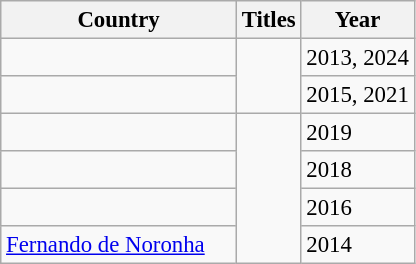<table class="wikitable sortable" style="font-size: 95%;">
<tr>
<th width="150">Country</th>
<th width="30">Titles</th>
<th>Year</th>
</tr>
<tr>
<td></td>
<td rowspan="2"></td>
<td>2013, 2024</td>
</tr>
<tr>
<td></td>
<td>2015, 2021</td>
</tr>
<tr>
<td></td>
<td rowspan="5"></td>
<td>2019</td>
</tr>
<tr>
<td></td>
<td>2018</td>
</tr>
<tr>
<td></td>
<td>2016</td>
</tr>
<tr>
<td> <a href='#'>Fernando de Noronha</a></td>
<td>2014</td>
</tr>
</table>
